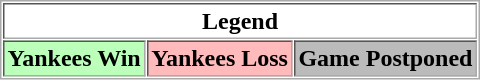<table align="center" border="1" cellpadding="2" cellspacing="1" style="border:1px solid #aaa">
<tr>
<th colspan="3">Legend</th>
</tr>
<tr>
<th style="background:#bfb;">Yankees Win</th>
<th style="background:#fbb;">Yankees Loss</th>
<th style="background:#bbb;">Game Postponed</th>
</tr>
</table>
